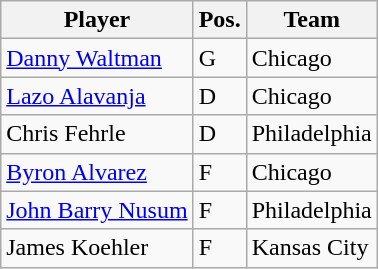<table class="wikitable">
<tr>
<th>Player</th>
<th>Pos.</th>
<th>Team</th>
</tr>
<tr>
<td><a href='#'>Danny Waltman</a></td>
<td>G</td>
<td>Chicago</td>
</tr>
<tr>
<td><a href='#'>Lazo Alavanja</a></td>
<td>D</td>
<td>Chicago</td>
</tr>
<tr>
<td>Chris Fehrle</td>
<td>D</td>
<td>Philadelphia</td>
</tr>
<tr>
<td><a href='#'>Byron Alvarez</a></td>
<td>F</td>
<td>Chicago</td>
</tr>
<tr>
<td><a href='#'>John Barry Nusum</a></td>
<td>F</td>
<td>Philadelphia</td>
</tr>
<tr>
<td>James Koehler</td>
<td>F</td>
<td>Kansas City</td>
</tr>
</table>
